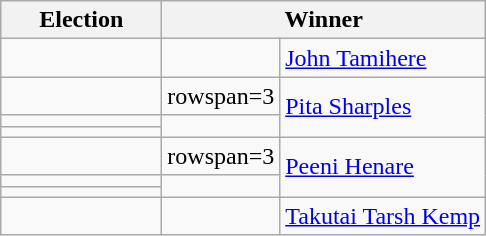<table class=wikitable>
<tr>
<th width=100>Election</th>
<th width=175 colspan=2>Winner</th>
</tr>
<tr>
<td></td>
<td></td>
<td><a href='#'>John Tamihere</a></td>
</tr>
<tr>
<td></td>
<td>rowspan=3 </td>
<td rowspan=3><a href='#'>Pita Sharples</a></td>
</tr>
<tr>
<td></td>
</tr>
<tr>
<td></td>
</tr>
<tr>
<td></td>
<td>rowspan=3 </td>
<td rowspan=3><a href='#'>Peeni Henare</a></td>
</tr>
<tr>
<td></td>
</tr>
<tr>
<td></td>
</tr>
<tr>
<td></td>
<td></td>
<td><a href='#'>Takutai Tarsh Kemp</a></td>
</tr>
</table>
